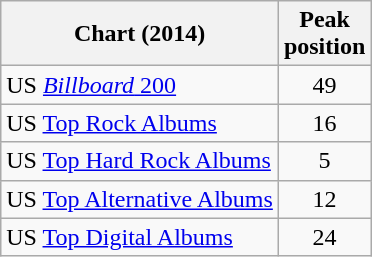<table class="wikitable sortable">
<tr>
<th>Chart (2014)</th>
<th>Peak<br>position</th>
</tr>
<tr>
<td>US <a href='#'><em>Billboard</em> 200</a></td>
<td style="text-align:center;">49</td>
</tr>
<tr>
<td>US <a href='#'>Top Rock Albums</a></td>
<td style="text-align:center;">16</td>
</tr>
<tr>
<td>US <a href='#'>Top Hard Rock Albums</a></td>
<td style="text-align:center;">5</td>
</tr>
<tr>
<td>US <a href='#'>Top Alternative Albums</a></td>
<td style="text-align:center;">12</td>
</tr>
<tr>
<td>US <a href='#'>Top Digital Albums</a></td>
<td style="text-align:center;">24</td>
</tr>
</table>
